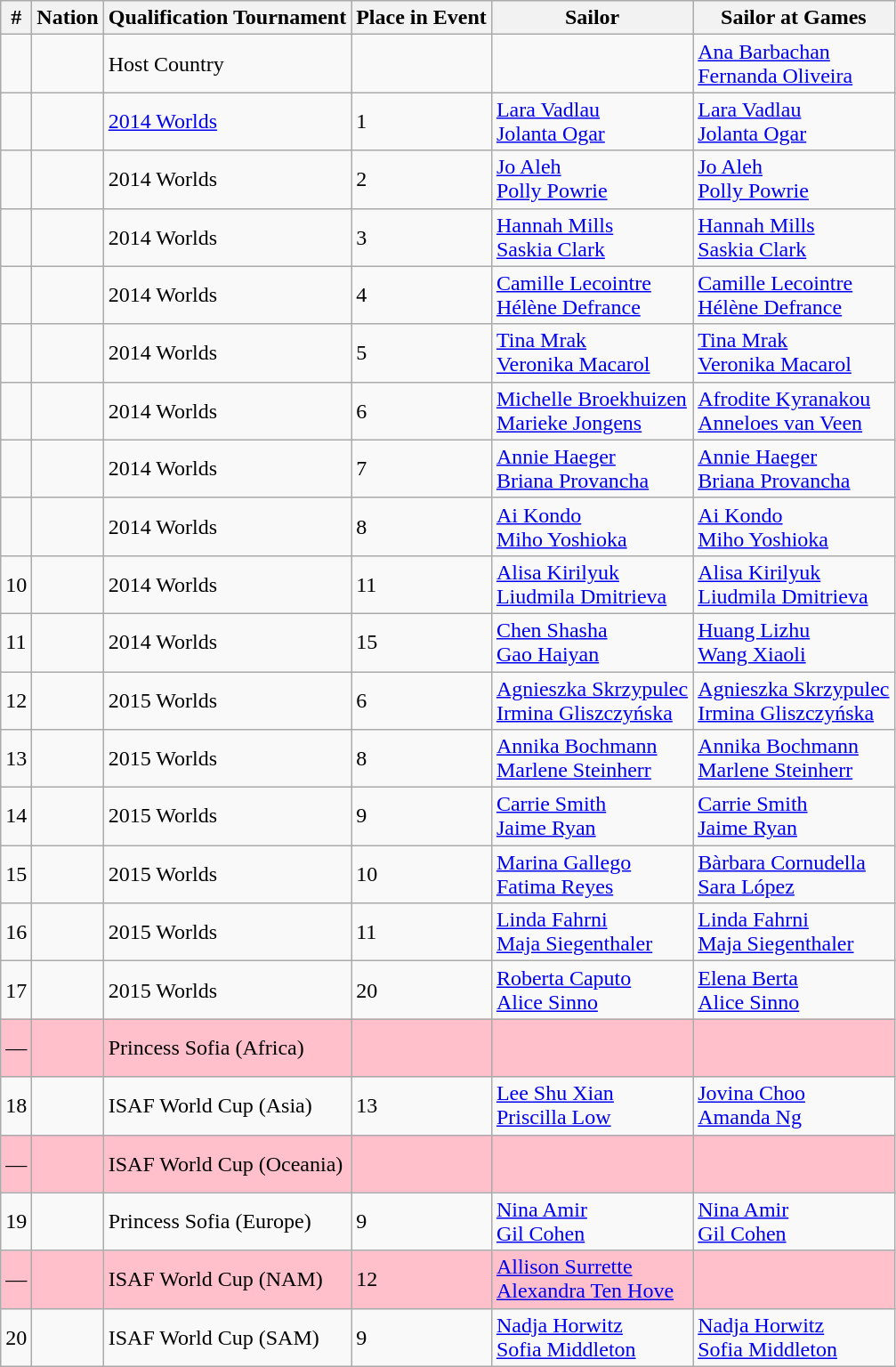<table class="sortable wikitable">
<tr>
<th>#</th>
<th>Nation</th>
<th>Qualification Tournament</th>
<th>Place in Event</th>
<th>Sailor</th>
<th>Sailor at Games</th>
</tr>
<tr>
<td></td>
<td></td>
<td>Host Country</td>
<td></td>
<td></td>
<td><a href='#'>Ana Barbachan</a><br><a href='#'>Fernanda Oliveira</a></td>
</tr>
<tr>
<td></td>
<td></td>
<td><a href='#'>2014 Worlds</a></td>
<td>1</td>
<td><a href='#'>Lara Vadlau</a> <br> <a href='#'>Jolanta Ogar</a></td>
<td><a href='#'>Lara Vadlau</a> <br> <a href='#'>Jolanta Ogar</a></td>
</tr>
<tr>
<td></td>
<td></td>
<td>2014 Worlds</td>
<td>2</td>
<td><a href='#'>Jo Aleh</a> <br> <a href='#'>Polly Powrie</a></td>
<td><a href='#'>Jo Aleh</a> <br> <a href='#'>Polly Powrie</a></td>
</tr>
<tr>
<td></td>
<td></td>
<td>2014 Worlds</td>
<td>3</td>
<td><a href='#'>Hannah Mills</a> <br> <a href='#'>Saskia Clark</a></td>
<td><a href='#'>Hannah Mills</a><br><a href='#'>Saskia Clark</a></td>
</tr>
<tr>
<td></td>
<td></td>
<td>2014 Worlds</td>
<td>4</td>
<td><a href='#'>Camille Lecointre</a> <br> <a href='#'>Hélène Defrance</a></td>
<td><a href='#'>Camille Lecointre</a><br><a href='#'>Hélène Defrance</a></td>
</tr>
<tr>
<td></td>
<td></td>
<td>2014 Worlds</td>
<td>5</td>
<td><a href='#'>Tina Mrak</a> <br> <a href='#'>Veronika Macarol</a></td>
<td><a href='#'>Tina Mrak</a><br><a href='#'>Veronika Macarol</a></td>
</tr>
<tr>
<td></td>
<td></td>
<td>2014 Worlds</td>
<td>6</td>
<td><a href='#'>Michelle Broekhuizen</a> <br> <a href='#'>Marieke Jongens</a></td>
<td><a href='#'>Afrodite Kyranakou</a><br><a href='#'>Anneloes van Veen</a></td>
</tr>
<tr>
<td></td>
<td></td>
<td>2014 Worlds</td>
<td>7</td>
<td><a href='#'>Annie Haeger</a> <br> <a href='#'>Briana Provancha</a></td>
<td><a href='#'>Annie Haeger</a><br> <a href='#'>Briana Provancha</a></td>
</tr>
<tr>
<td></td>
<td></td>
<td>2014 Worlds</td>
<td>8</td>
<td><a href='#'>Ai Kondo</a> <br> <a href='#'>Miho Yoshioka</a></td>
<td><a href='#'>Ai Kondo</a><br><a href='#'>Miho Yoshioka</a></td>
</tr>
<tr>
<td>10</td>
<td></td>
<td>2014 Worlds</td>
<td>11</td>
<td><a href='#'>Alisa Kirilyuk</a> <br> <a href='#'>Liudmila Dmitrieva</a></td>
<td><a href='#'>Alisa Kirilyuk</a><br><a href='#'>Liudmila Dmitrieva</a></td>
</tr>
<tr>
<td>11</td>
<td></td>
<td>2014 Worlds</td>
<td>15</td>
<td><a href='#'>Chen Shasha</a> <br> <a href='#'>Gao Haiyan</a></td>
<td><a href='#'>Huang Lizhu</a><br><a href='#'>Wang Xiaoli</a></td>
</tr>
<tr>
<td>12</td>
<td></td>
<td>2015 Worlds</td>
<td>6</td>
<td><a href='#'>Agnieszka Skrzypulec</a> <br> <a href='#'>Irmina Gliszczyńska</a></td>
<td><a href='#'>Agnieszka Skrzypulec</a><br><a href='#'>Irmina Gliszczyńska</a></td>
</tr>
<tr>
<td>13</td>
<td></td>
<td>2015 Worlds</td>
<td>8</td>
<td><a href='#'>Annika Bochmann</a> <br> <a href='#'>Marlene Steinherr</a></td>
<td><a href='#'>Annika Bochmann</a> <br> <a href='#'>Marlene Steinherr</a></td>
</tr>
<tr>
<td>14</td>
<td></td>
<td>2015 Worlds</td>
<td>9</td>
<td><a href='#'>Carrie Smith</a> <br> <a href='#'>Jaime Ryan</a></td>
<td><a href='#'>Carrie Smith</a> <br> <a href='#'>Jaime Ryan</a></td>
</tr>
<tr>
<td>15</td>
<td></td>
<td>2015 Worlds</td>
<td>10</td>
<td><a href='#'>Marina Gallego</a> <br> <a href='#'>Fatima Reyes</a></td>
<td><a href='#'>Bàrbara Cornudella</a><br><a href='#'>Sara López</a></td>
</tr>
<tr>
<td>16</td>
<td></td>
<td>2015 Worlds</td>
<td>11</td>
<td><a href='#'>Linda Fahrni</a> <br> <a href='#'>Maja Siegenthaler</a></td>
<td><a href='#'>Linda Fahrni</a><br><a href='#'>Maja Siegenthaler</a></td>
</tr>
<tr>
<td>17</td>
<td></td>
<td>2015 Worlds</td>
<td>20</td>
<td><a href='#'>Roberta Caputo</a> <br> <a href='#'>Alice Sinno</a></td>
<td><a href='#'>Elena Berta</a> <br> <a href='#'>Alice Sinno</a></td>
</tr>
<tr style="background:pink;">
<td>—</td>
<td></td>
<td>Princess Sofia (Africa)</td>
<td></td>
<td> <br> </td>
<td></td>
</tr>
<tr>
<td>18</td>
<td></td>
<td>ISAF World Cup (Asia)</td>
<td>13</td>
<td><a href='#'>Lee Shu Xian</a><br><a href='#'>Priscilla Low</a></td>
<td><a href='#'>Jovina Choo</a><br><a href='#'>Amanda Ng</a></td>
</tr>
<tr style="background:pink;">
<td>—</td>
<td></td>
<td>ISAF World Cup (Oceania)</td>
<td></td>
<td> <br> </td>
<td></td>
</tr>
<tr>
<td>19</td>
<td></td>
<td>Princess Sofia (Europe)</td>
<td>9</td>
<td><a href='#'>Nina Amir</a><br><a href='#'>Gil Cohen</a></td>
<td><a href='#'>Nina Amir</a><br><a href='#'>Gil Cohen</a></td>
</tr>
<tr style="background:pink;">
<td>—</td>
<td></td>
<td>ISAF World Cup (NAM)</td>
<td>12</td>
<td><a href='#'>Allison Surrette</a><br><a href='#'>Alexandra Ten Hove</a></td>
<td><br></td>
</tr>
<tr>
<td>20</td>
<td></td>
<td>ISAF World Cup (SAM)</td>
<td>9</td>
<td><a href='#'>Nadja Horwitz</a><br><a href='#'>Sofia Middleton</a></td>
<td><a href='#'>Nadja Horwitz</a><br><a href='#'>Sofia Middleton</a></td>
</tr>
</table>
